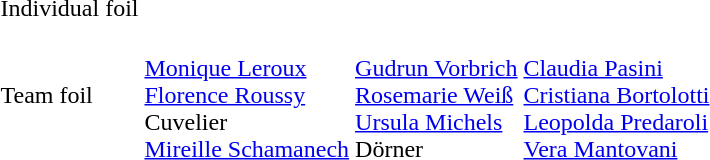<table>
<tr>
<td>Individual foil</td>
<td></td>
<td></td>
<td></td>
</tr>
<tr>
<td>Team foil</td>
<td><br><a href='#'>Monique Leroux</a><br><a href='#'>Florence Roussy</a><br>Cuvelier<br><a href='#'>Mireille Schamanech</a></td>
<td><br><a href='#'>Gudrun Vorbrich</a><br><a href='#'>Rosemarie Weiß</a><br><a href='#'>Ursula Michels</a><br>Dörner</td>
<td><br><a href='#'>Claudia Pasini</a><br><a href='#'>Cristiana Bortolotti</a><br><a href='#'>Leopolda Predaroli</a><br><a href='#'>Vera Mantovani</a></td>
</tr>
</table>
